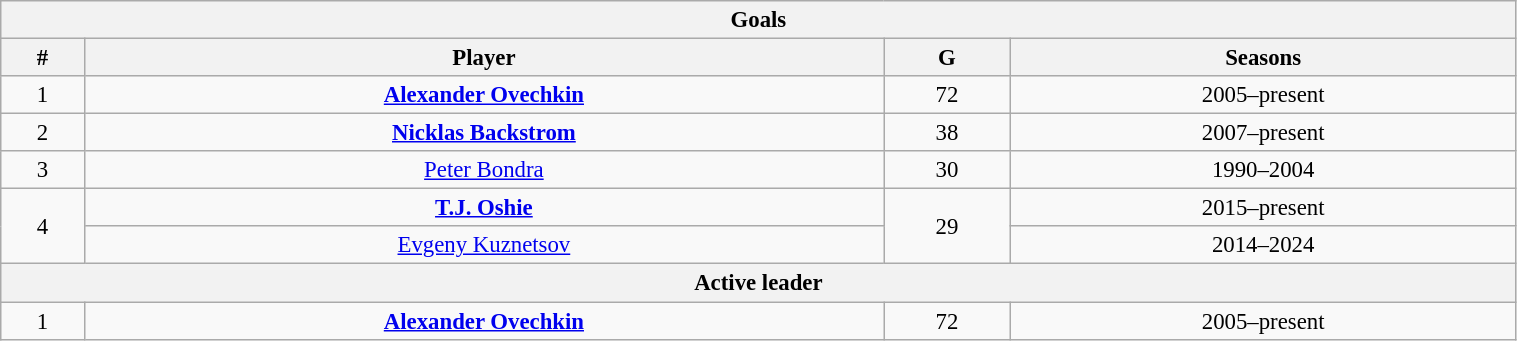<table class="wikitable" style="text-align: center; font-size: 95%" width="80%">
<tr>
<th colspan="4">Goals</th>
</tr>
<tr>
<th>#</th>
<th>Player</th>
<th>G</th>
<th>Seasons</th>
</tr>
<tr>
<td>1</td>
<td><strong><a href='#'>Alexander Ovechkin</a></strong></td>
<td>72</td>
<td>2005–present</td>
</tr>
<tr>
<td>2</td>
<td><strong><a href='#'>Nicklas Backstrom</a></strong></td>
<td>38</td>
<td>2007–present</td>
</tr>
<tr>
<td>3</td>
<td><a href='#'>Peter Bondra</a></td>
<td>30</td>
<td>1990–2004</td>
</tr>
<tr>
<td rowspan="2">4</td>
<td><strong><a href='#'>T.J. Oshie</a></strong></td>
<td rowspan="2">29</td>
<td>2015–present</td>
</tr>
<tr>
<td><a href='#'>Evgeny Kuznetsov</a></td>
<td>2014–2024</td>
</tr>
<tr>
<th colspan="4">Active leader</th>
</tr>
<tr>
<td>1</td>
<td><strong><a href='#'>Alexander Ovechkin</a></strong></td>
<td>72</td>
<td>2005–present</td>
</tr>
</table>
